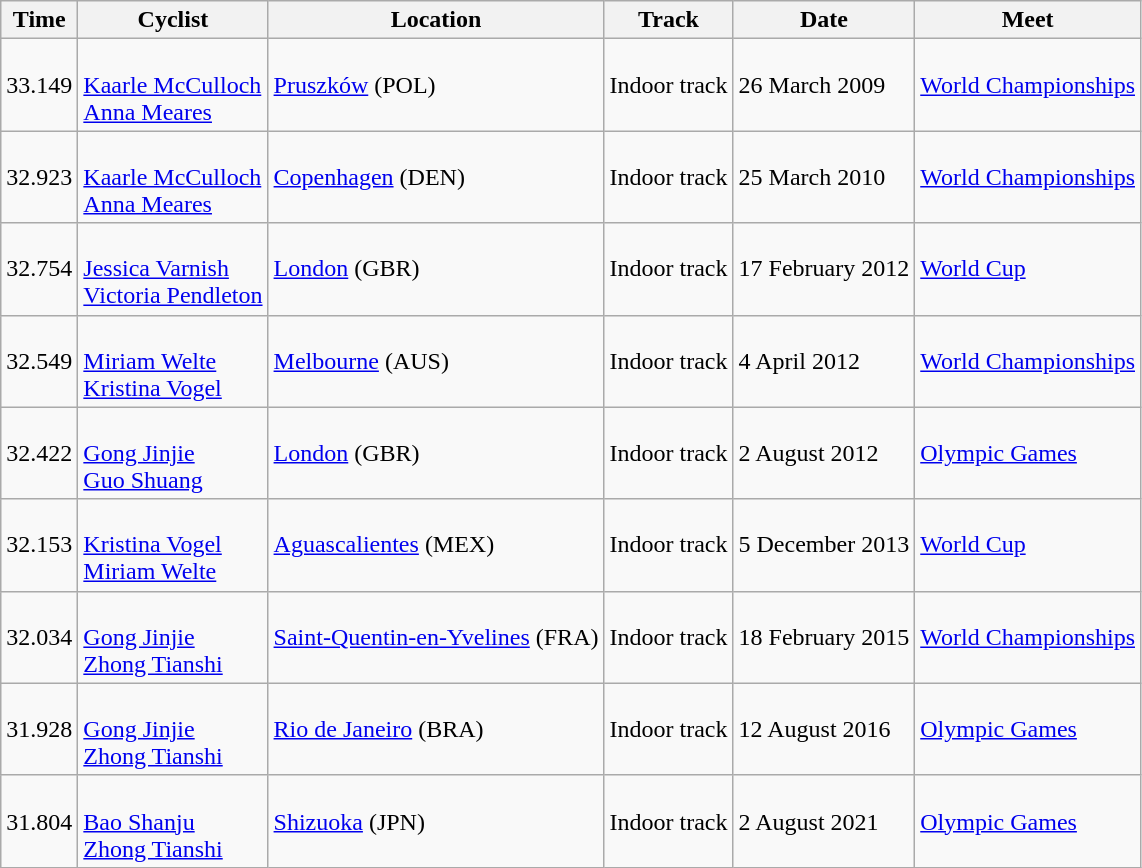<table class="wikitable">
<tr>
<th>Time</th>
<th>Cyclist</th>
<th>Location</th>
<th>Track</th>
<th>Date</th>
<th>Meet</th>
</tr>
<tr>
<td>33.149</td>
<td><br><a href='#'>Kaarle McCulloch</a><br><a href='#'>Anna Meares</a></td>
<td><a href='#'>Pruszków</a> (POL)</td>
<td>Indoor track</td>
<td>26 March 2009</td>
<td><a href='#'>World Championships</a></td>
</tr>
<tr>
<td>32.923</td>
<td><br><a href='#'>Kaarle McCulloch</a><br><a href='#'>Anna Meares</a></td>
<td><a href='#'>Copenhagen</a> (DEN)</td>
<td>Indoor track</td>
<td>25 March 2010</td>
<td><a href='#'>World Championships</a></td>
</tr>
<tr>
<td>32.754</td>
<td><br><a href='#'>Jessica Varnish</a><br><a href='#'>Victoria Pendleton</a></td>
<td><a href='#'>London</a> (GBR)</td>
<td>Indoor track</td>
<td>17 February 2012</td>
<td><a href='#'>World Cup</a></td>
</tr>
<tr>
<td>32.549</td>
<td><br><a href='#'>Miriam Welte</a><br><a href='#'>Kristina Vogel</a></td>
<td><a href='#'>Melbourne</a> (AUS)</td>
<td>Indoor track</td>
<td>4 April 2012</td>
<td><a href='#'>World Championships</a></td>
</tr>
<tr>
<td>32.422</td>
<td><br><a href='#'>Gong Jinjie</a><br><a href='#'>Guo Shuang</a></td>
<td><a href='#'>London</a> (GBR)</td>
<td>Indoor track</td>
<td>2 August 2012</td>
<td><a href='#'>Olympic Games</a></td>
</tr>
<tr>
<td>32.153</td>
<td><br><a href='#'>Kristina Vogel</a><br><a href='#'>Miriam Welte</a></td>
<td><a href='#'>Aguascalientes</a> (MEX)</td>
<td>Indoor track</td>
<td>5 December 2013</td>
<td><a href='#'>World Cup</a></td>
</tr>
<tr>
<td>32.034</td>
<td><br><a href='#'>Gong Jinjie</a><br><a href='#'>Zhong Tianshi</a></td>
<td><a href='#'>Saint-Quentin-en-Yvelines</a> (FRA)</td>
<td>Indoor track</td>
<td>18 February 2015</td>
<td><a href='#'>World Championships</a></td>
</tr>
<tr>
<td>31.928</td>
<td><br><a href='#'>Gong Jinjie</a><br><a href='#'>Zhong Tianshi</a></td>
<td><a href='#'>Rio de Janeiro</a> (BRA)</td>
<td>Indoor track</td>
<td>12 August 2016</td>
<td><a href='#'>Olympic Games</a></td>
</tr>
<tr>
<td>31.804</td>
<td><br><a href='#'>Bao Shanju</a><br><a href='#'>Zhong Tianshi</a></td>
<td><a href='#'>Shizuoka</a> (JPN)</td>
<td>Indoor track</td>
<td>2 August 2021</td>
<td><a href='#'>Olympic Games</a></td>
</tr>
</table>
